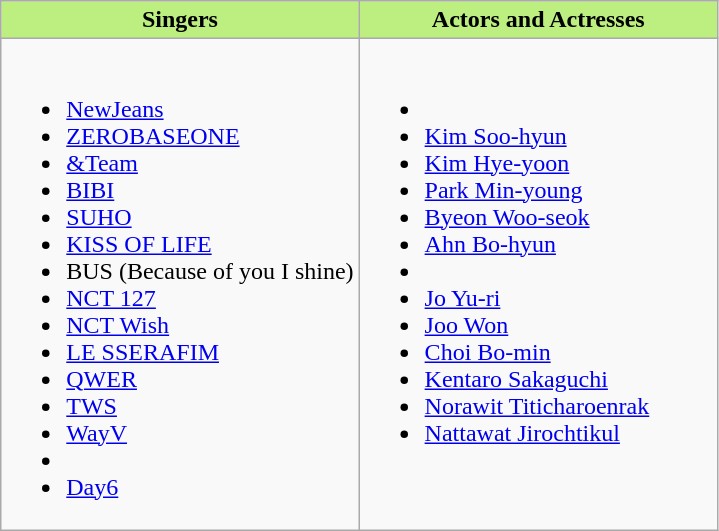<table class="wikitable">
<tr>
<th scope="col" style="background:#bcee80; width:50%">Singers</th>
<th scope="col" style="background:#bcee80; width:50%">Actors and Actresses</th>
</tr>
<tr>
<td style="vertical-align:top"><br><ul><li><a href='#'>NewJeans</a></li><li><a href='#'>ZEROBASEONE</a></li><li><a href='#'>&Team</a></li><li><a href='#'>BIBI</a></li><li><a href='#'>SUHO</a></li><li><a href='#'>KISS OF LIFE</a></li><li>BUS (Because of you I shine)</li><li><a href='#'>NCT 127</a></li><li><a href='#'>NCT Wish</a></li><li><a href='#'>LE SSERAFIM</a></li><li><a href='#'>QWER</a></li><li><a href='#'>TWS</a></li><li><a href='#'>WayV</a></li><li></li><li><a href='#'>Day6</a></li></ul></td>
<td style="vertical-align:top"><br><ul><li></li><li><a href='#'>Kim Soo-hyun</a></li><li><a href='#'>Kim Hye-yoon</a></li><li><a href='#'>Park Min-young</a></li><li><a href='#'>Byeon Woo-seok</a></li><li><a href='#'>Ahn Bo-hyun</a></li><li></li><li><a href='#'>Jo Yu-ri</a></li><li><a href='#'>Joo Won</a></li><li><a href='#'>Choi Bo-min</a></li><li><a href='#'>Kentaro Sakaguchi</a></li><li><a href='#'>Norawit Titicharoenrak</a></li><li><a href='#'>Nattawat Jirochtikul</a></li></ul></td>
</tr>
</table>
